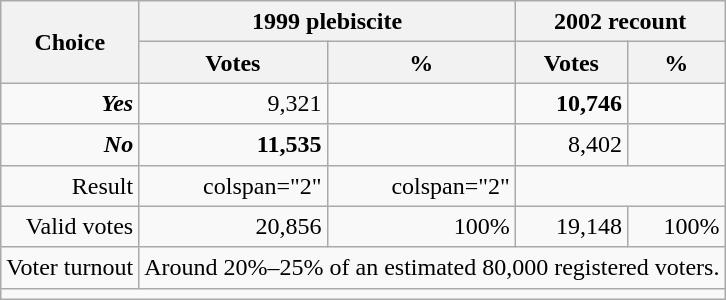<table class="wikitable" style="text-align:right; line-height:1.25em; font-size:100%;">
<tr>
<th rowspan="2">Choice</th>
<th colspan="2">1999 plebiscite</th>
<th colspan="2">2002 recount</th>
</tr>
<tr>
<th>Votes</th>
<th>%</th>
<th>Votes</th>
<th>%</th>
</tr>
<tr>
<td><strong><em>Yes</em></strong></td>
<td>9,321</td>
<td></td>
<td><strong>10,746</strong></td>
<td><strong></strong></td>
</tr>
<tr>
<td><strong><em>No</em></strong></td>
<td><strong>11,535</strong></td>
<td><strong></strong></td>
<td>8,402</td>
<td></td>
</tr>
<tr>
<td>Result</td>
<td>colspan="2" </td>
<td>colspan="2" </td>
</tr>
<tr>
<td>Valid votes</td>
<td>20,856</td>
<td>100%</td>
<td>19,148</td>
<td>100%</td>
</tr>
<tr>
<td>Voter turnout</td>
<td colspan="4" align="center">Around 20%–25% of an estimated 80,000 registered voters.</td>
</tr>
<tr>
<td colspan="5" align="left"></td>
</tr>
</table>
